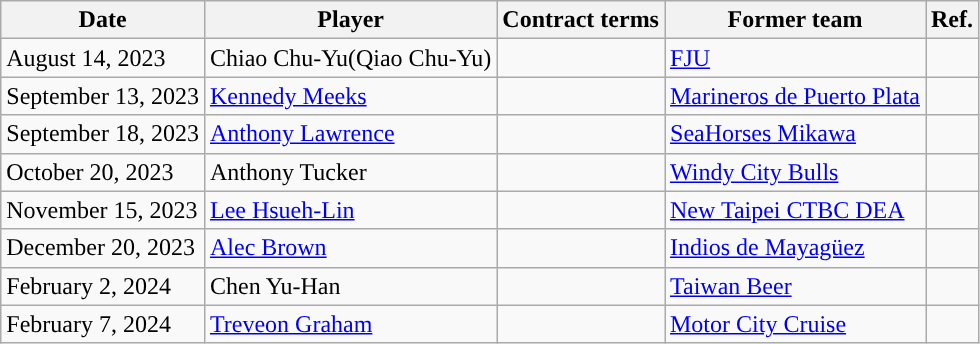<table class="wikitable sortable sortable">
<tr>
<th>Date</th>
<th>Player</th>
<th>Contract terms</th>
<th>Former team</th>
<th>Ref.</th>
</tr>
<tr>
<td>August 14, 2023</td>
<td>Chiao Chu-Yu(Qiao Chu-Yu)</td>
<td></td>
<td><a href='#'>FJU</a></td>
<td></td>
</tr>
<tr>
<td>September 13, 2023</td>
<td><a href='#'>Kennedy Meeks</a></td>
<td></td>
<td><a href='#'>Marineros de Puerto Plata</a></td>
<td></td>
</tr>
<tr>
<td>September 18, 2023</td>
<td><a href='#'>Anthony Lawrence</a></td>
<td></td>
<td><a href='#'>SeaHorses Mikawa</a></td>
<td></td>
</tr>
<tr>
<td>October 20, 2023</td>
<td>Anthony Tucker</td>
<td></td>
<td><a href='#'>Windy City Bulls</a></td>
<td></td>
</tr>
<tr>
<td>November 15, 2023</td>
<td><a href='#'>Lee Hsueh-Lin</a></td>
<td></td>
<td><a href='#'>New Taipei CTBC DEA</a></td>
<td></td>
</tr>
<tr>
<td>December 20, 2023</td>
<td><a href='#'>Alec Brown</a></td>
<td></td>
<td><a href='#'>Indios de Mayagüez</a></td>
<td></td>
</tr>
<tr>
<td>February 2, 2024</td>
<td>Chen Yu-Han</td>
<td></td>
<td><a href='#'>Taiwan Beer</a></td>
<td></td>
</tr>
<tr>
<td>February 7, 2024</td>
<td><a href='#'>Treveon Graham</a></td>
<td></td>
<td><a href='#'>Motor City Cruise</a></td>
<td></td>
</tr>
</table>
